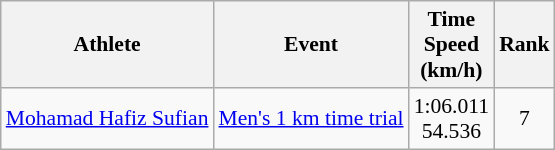<table class="wikitable" style="font-size:90%;">
<tr>
<th>Athlete</th>
<th>Event</th>
<th>Time<br>Speed<br>(km/h)</th>
<th>Rank</th>
</tr>
<tr align=center>
<td align=left><a href='#'>Mohamad Hafiz Sufian</a></td>
<td align=left><a href='#'>Men's 1 km time trial</a></td>
<td>1:06.011<br>54.536</td>
<td>7</td>
</tr>
</table>
